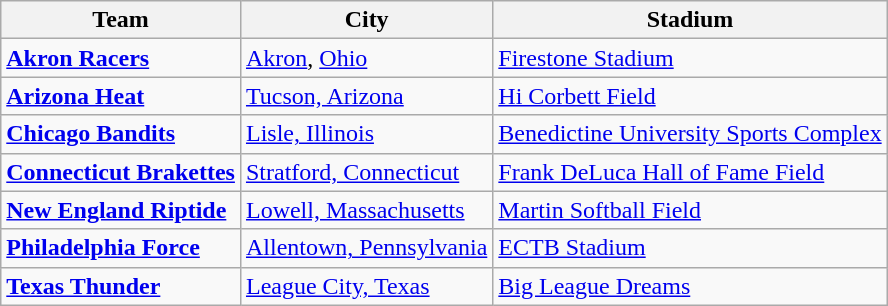<table class="wikitable">
<tr>
<th>Team</th>
<th>City</th>
<th>Stadium</th>
</tr>
<tr>
<td><strong><a href='#'>Akron Racers</a></strong></td>
<td><a href='#'>Akron</a>, <a href='#'>Ohio</a></td>
<td><a href='#'>Firestone Stadium</a></td>
</tr>
<tr>
<td><strong><a href='#'>Arizona Heat</a></strong></td>
<td><a href='#'>Tucson, Arizona</a></td>
<td><a href='#'>Hi Corbett Field</a></td>
</tr>
<tr>
<td><strong><a href='#'>Chicago Bandits</a></strong></td>
<td><a href='#'>Lisle, Illinois</a></td>
<td><a href='#'>Benedictine University Sports Complex</a></td>
</tr>
<tr>
<td><strong><a href='#'>Connecticut Brakettes</a></strong></td>
<td><a href='#'>Stratford, Connecticut</a></td>
<td><a href='#'>Frank DeLuca Hall of Fame Field</a></td>
</tr>
<tr>
<td><strong><a href='#'>New England Riptide</a></strong></td>
<td><a href='#'>Lowell, Massachusetts</a></td>
<td><a href='#'>Martin Softball Field</a></td>
</tr>
<tr>
<td><strong><a href='#'>Philadelphia Force</a></strong></td>
<td><a href='#'>Allentown, Pennsylvania</a></td>
<td><a href='#'>ECTB Stadium</a></td>
</tr>
<tr>
<td><strong><a href='#'>Texas Thunder</a></strong></td>
<td><a href='#'>League City, Texas</a></td>
<td><a href='#'>Big League Dreams</a></td>
</tr>
</table>
